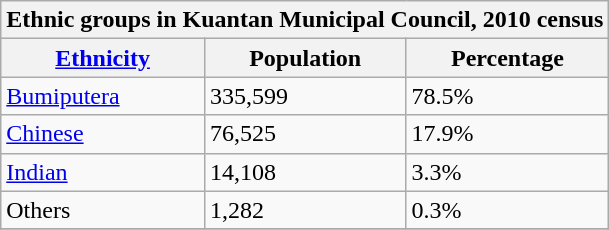<table class="wikitable">
<tr>
<th style="text-align:center;" colspan="3">Ethnic groups in Kuantan Municipal Council, 2010 census</th>
</tr>
<tr>
<th><a href='#'>Ethnicity</a></th>
<th>Population</th>
<th>Percentage</th>
</tr>
<tr>
<td><a href='#'>Bumiputera</a></td>
<td>335,599</td>
<td>78.5%</td>
</tr>
<tr>
<td><a href='#'>Chinese</a></td>
<td>76,525</td>
<td>17.9%</td>
</tr>
<tr>
<td><a href='#'>Indian</a></td>
<td>14,108</td>
<td>3.3%</td>
</tr>
<tr>
<td>Others</td>
<td>1,282</td>
<td>0.3%</td>
</tr>
<tr>
</tr>
</table>
